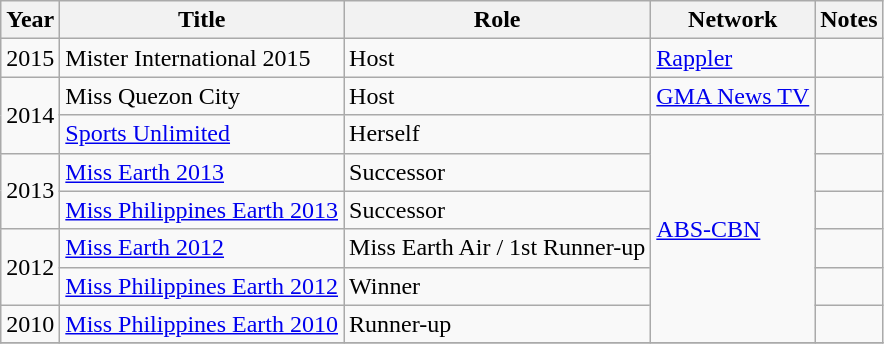<table class="wikitable">
<tr>
<th>Year</th>
<th>Title</th>
<th>Role</th>
<th>Network</th>
<th>Notes</th>
</tr>
<tr>
<td>2015</td>
<td>Mister International 2015</td>
<td>Host</td>
<td><a href='#'>Rappler</a></td>
<td></td>
</tr>
<tr>
<td rowspan="2">2014</td>
<td>Miss Quezon City</td>
<td>Host</td>
<td><a href='#'>GMA News TV</a></td>
<td></td>
</tr>
<tr>
<td><a href='#'>Sports Unlimited</a></td>
<td>Herself</td>
<td rowspan="6"><a href='#'>ABS-CBN</a></td>
<td></td>
</tr>
<tr>
<td rowspan="2">2013</td>
<td><a href='#'>Miss Earth 2013</a></td>
<td>Successor</td>
<td></td>
</tr>
<tr>
<td><a href='#'>Miss Philippines Earth 2013</a></td>
<td>Successor</td>
<td></td>
</tr>
<tr>
<td rowspan=2>2012</td>
<td><a href='#'>Miss Earth 2012</a></td>
<td>Miss Earth Air / 1st Runner-up</td>
<td></td>
</tr>
<tr>
<td><a href='#'>Miss Philippines Earth 2012</a></td>
<td>Winner</td>
<td></td>
</tr>
<tr>
<td>2010</td>
<td><a href='#'>Miss Philippines Earth 2010</a></td>
<td>Runner-up</td>
<td></td>
</tr>
<tr>
</tr>
</table>
